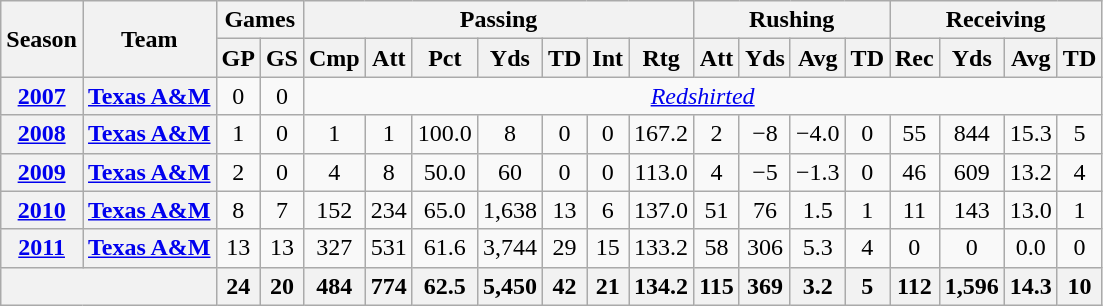<table class=wikitable style="text-align:center;">
<tr>
<th rowspan="2">Season</th>
<th rowspan="2">Team</th>
<th colspan="2">Games</th>
<th colspan="7">Passing</th>
<th colspan="4">Rushing</th>
<th colspan="4">Receiving</th>
</tr>
<tr>
<th>GP</th>
<th>GS</th>
<th>Cmp</th>
<th>Att</th>
<th>Pct</th>
<th>Yds</th>
<th>TD</th>
<th>Int</th>
<th>Rtg</th>
<th>Att</th>
<th>Yds</th>
<th>Avg</th>
<th>TD</th>
<th>Rec</th>
<th>Yds</th>
<th>Avg</th>
<th>TD</th>
</tr>
<tr>
<th><a href='#'>2007</a></th>
<th><a href='#'>Texas A&M</a></th>
<td>0</td>
<td>0</td>
<td colspan="15"> <em><a href='#'>Redshirted</a></em></td>
</tr>
<tr>
<th><a href='#'>2008</a></th>
<th><a href='#'>Texas A&M</a></th>
<td>1</td>
<td>0</td>
<td>1</td>
<td>1</td>
<td>100.0</td>
<td>8</td>
<td>0</td>
<td>0</td>
<td>167.2</td>
<td>2</td>
<td>−8</td>
<td>−4.0</td>
<td>0</td>
<td>55</td>
<td>844</td>
<td>15.3</td>
<td>5</td>
</tr>
<tr>
<th><a href='#'>2009</a></th>
<th><a href='#'>Texas A&M</a></th>
<td>2</td>
<td>0</td>
<td>4</td>
<td>8</td>
<td>50.0</td>
<td>60</td>
<td>0</td>
<td>0</td>
<td>113.0</td>
<td>4</td>
<td>−5</td>
<td>−1.3</td>
<td>0</td>
<td>46</td>
<td>609</td>
<td>13.2</td>
<td>4</td>
</tr>
<tr>
<th><a href='#'>2010</a></th>
<th><a href='#'>Texas A&M</a></th>
<td>8</td>
<td>7</td>
<td>152</td>
<td>234</td>
<td>65.0</td>
<td>1,638</td>
<td>13</td>
<td>6</td>
<td>137.0</td>
<td>51</td>
<td>76</td>
<td>1.5</td>
<td>1</td>
<td>11</td>
<td>143</td>
<td>13.0</td>
<td>1</td>
</tr>
<tr>
<th><a href='#'>2011</a></th>
<th><a href='#'>Texas A&M</a></th>
<td>13</td>
<td>13</td>
<td>327</td>
<td>531</td>
<td>61.6</td>
<td>3,744</td>
<td>29</td>
<td>15</td>
<td>133.2</td>
<td>58</td>
<td>306</td>
<td>5.3</td>
<td>4</td>
<td>0</td>
<td>0</td>
<td>0.0</td>
<td>0</td>
</tr>
<tr>
<th colspan="2"></th>
<th>24</th>
<th>20</th>
<th>484</th>
<th>774</th>
<th>62.5</th>
<th>5,450</th>
<th>42</th>
<th>21</th>
<th>134.2</th>
<th>115</th>
<th>369</th>
<th>3.2</th>
<th>5</th>
<th>112</th>
<th>1,596</th>
<th>14.3</th>
<th>10</th>
</tr>
</table>
